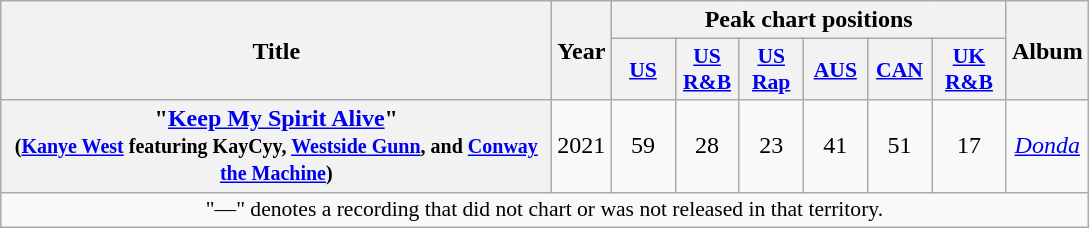<table class="wikitable plainrowheaders" style="text-align:center;">
<tr>
<th scope="col" rowspan="2" style="width:22.5em;">Title</th>
<th scope="col" rowspan="2">Year</th>
<th scope="col" colspan="6">Peak chart positions</th>
<th scope="col" rowspan="2">Album</th>
</tr>
<tr>
<th scope="col" style="width:2.5em;font-size:90%;"><a href='#'>US</a><br></th>
<th scope="col" style="width:2.5em;font-size:90%;"><a href='#'>US<br>R&B</a><br></th>
<th scope="col" style="width:2.5em;font-size:90%;"><a href='#'>US<br>Rap</a><br></th>
<th scope="col" style="width:2.5em;font-size:90%;"><a href='#'>AUS</a><br></th>
<th scope="col" style="width:2.5em;font-size:90%;"><a href='#'>CAN</a><br></th>
<th scope="col" style="width:3em;font-size:90%;"><a href='#'>UK<br>R&B</a><br></th>
</tr>
<tr>
<th scope="row">"<a href='#'>Keep My Spirit Alive</a>"<br><small>(<a href='#'>Kanye West</a> featuring KayCyy, <a href='#'>Westside Gunn</a>, and <a href='#'>Conway the Machine</a>)</small></th>
<td>2021</td>
<td>59</td>
<td>28</td>
<td>23</td>
<td>41</td>
<td>51</td>
<td>17</td>
<td><em><a href='#'>Donda</a></em></td>
</tr>
<tr>
<td colspan="9" style="font-size:90%">"—" denotes a recording that did not chart or was not released in that territory.</td>
</tr>
</table>
